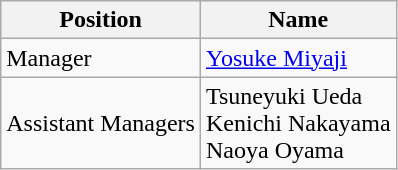<table class="wikitable">
<tr>
<th>Position</th>
<th>Name</th>
</tr>
<tr>
<td>Manager</td>
<td> <a href='#'>Yosuke Miyaji</a></td>
</tr>
<tr>
<td>Assistant Managers</td>
<td> Tsuneyuki Ueda <br>  Kenichi Nakayama <br>  Naoya Oyama</td>
</tr>
</table>
